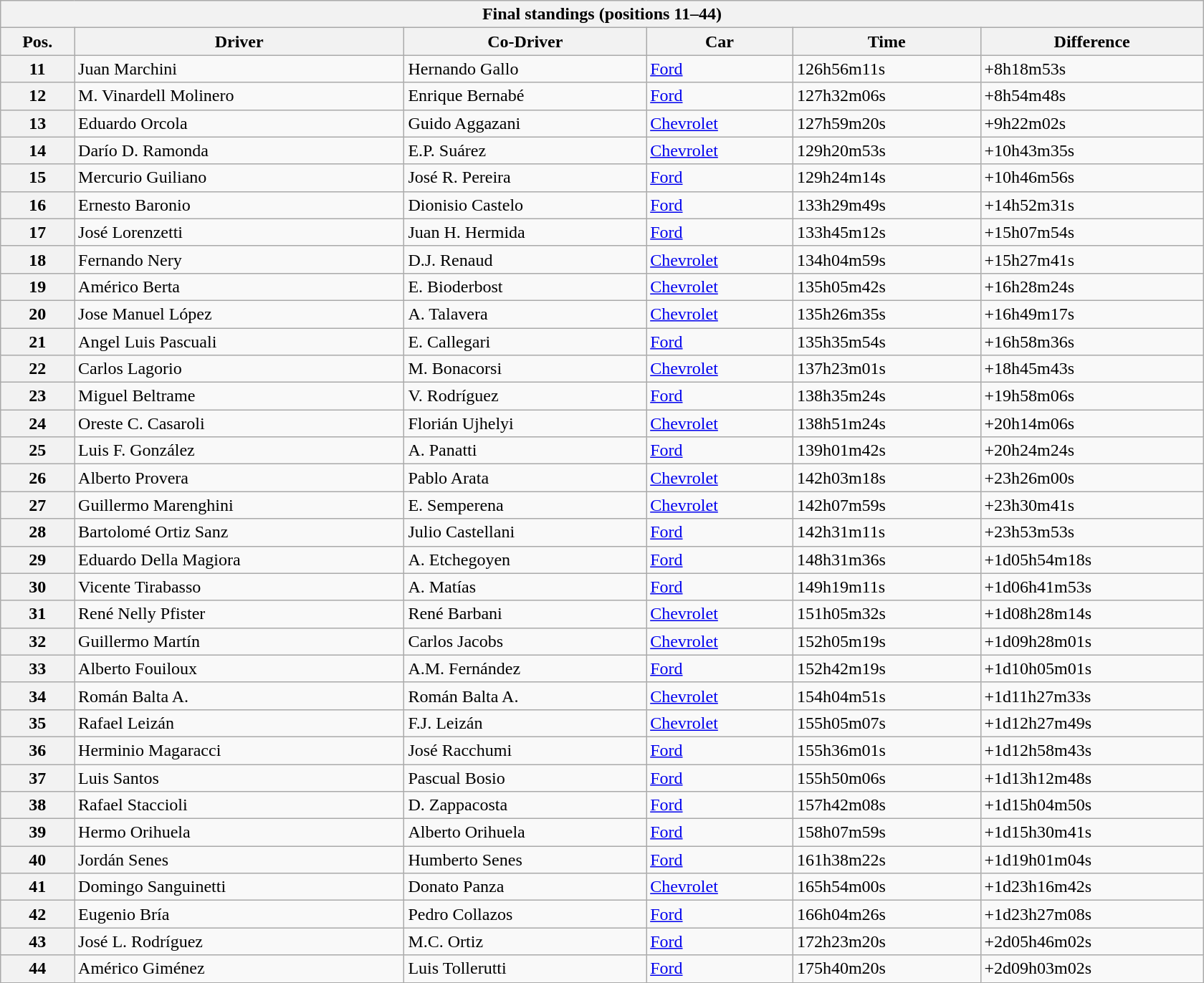<table class="collapsible collapsed wikitable" style="width:70em;margin-top:-1px;">
<tr>
<th colspan="6">Final standings (positions 11–44)</th>
</tr>
<tr>
<th>Pos.</th>
<th>Driver</th>
<th>Co-Driver</th>
<th>Car</th>
<th>Time</th>
<th>Difference</th>
</tr>
<tr>
<th>11</th>
<td> Juan Marchini</td>
<td> Hernando Gallo</td>
<td><a href='#'>Ford</a></td>
<td>126h56m11s</td>
<td>+8h18m53s</td>
</tr>
<tr>
<th>12</th>
<td> M. Vinardell Molinero</td>
<td> Enrique Bernabé</td>
<td><a href='#'>Ford</a></td>
<td>127h32m06s</td>
<td>+8h54m48s</td>
</tr>
<tr>
<th>13</th>
<td> Eduardo Orcola</td>
<td> Guido Aggazani</td>
<td><a href='#'>Chevrolet</a></td>
<td>127h59m20s</td>
<td>+9h22m02s</td>
</tr>
<tr>
<th>14</th>
<td> Darío D. Ramonda</td>
<td> E.P. Suárez</td>
<td><a href='#'>Chevrolet</a></td>
<td>129h20m53s</td>
<td>+10h43m35s</td>
</tr>
<tr>
<th>15</th>
<td> Mercurio Guiliano</td>
<td> José R. Pereira</td>
<td><a href='#'>Ford</a></td>
<td>129h24m14s</td>
<td>+10h46m56s</td>
</tr>
<tr>
<th>16</th>
<td> Ernesto Baronio</td>
<td> Dionisio Castelo</td>
<td><a href='#'>Ford</a></td>
<td>133h29m49s</td>
<td>+14h52m31s</td>
</tr>
<tr>
<th>17</th>
<td> José Lorenzetti</td>
<td> Juan H. Hermida</td>
<td><a href='#'>Ford</a></td>
<td>133h45m12s</td>
<td>+15h07m54s</td>
</tr>
<tr>
<th>18</th>
<td> Fernando Nery</td>
<td> D.J. Renaud</td>
<td><a href='#'>Chevrolet</a></td>
<td>134h04m59s</td>
<td>+15h27m41s</td>
</tr>
<tr>
<th>19</th>
<td> Américo Berta</td>
<td> E. Bioderbost</td>
<td><a href='#'>Chevrolet</a></td>
<td>135h05m42s</td>
<td>+16h28m24s</td>
</tr>
<tr>
<th>20</th>
<td> Jose Manuel López</td>
<td> A. Talavera</td>
<td><a href='#'>Chevrolet</a></td>
<td>135h26m35s</td>
<td>+16h49m17s</td>
</tr>
<tr>
<th>21</th>
<td> Angel Luis Pascuali</td>
<td> E. Callegari</td>
<td><a href='#'>Ford</a></td>
<td>135h35m54s</td>
<td>+16h58m36s</td>
</tr>
<tr>
<th>22</th>
<td> Carlos Lagorio</td>
<td> M. Bonacorsi</td>
<td><a href='#'>Chevrolet</a></td>
<td>137h23m01s</td>
<td>+18h45m43s</td>
</tr>
<tr>
<th>23</th>
<td> Miguel Beltrame</td>
<td> V. Rodríguez</td>
<td><a href='#'>Ford</a></td>
<td>138h35m24s</td>
<td>+19h58m06s</td>
</tr>
<tr>
<th>24</th>
<td> Oreste C. Casaroli</td>
<td> Florián Ujhelyi</td>
<td><a href='#'>Chevrolet</a></td>
<td>138h51m24s</td>
<td>+20h14m06s</td>
</tr>
<tr>
<th>25</th>
<td> Luis F. González</td>
<td> A. Panatti</td>
<td><a href='#'>Ford</a></td>
<td>139h01m42s</td>
<td>+20h24m24s</td>
</tr>
<tr>
<th>26</th>
<td> Alberto Provera</td>
<td> Pablo Arata</td>
<td><a href='#'>Chevrolet</a></td>
<td>142h03m18s</td>
<td>+23h26m00s</td>
</tr>
<tr>
<th>27</th>
<td> Guillermo Marenghini</td>
<td> E. Semperena</td>
<td><a href='#'>Chevrolet</a></td>
<td>142h07m59s</td>
<td>+23h30m41s</td>
</tr>
<tr>
<th>28</th>
<td> Bartolomé Ortiz Sanz</td>
<td> Julio Castellani</td>
<td><a href='#'>Ford</a></td>
<td>142h31m11s</td>
<td>+23h53m53s</td>
</tr>
<tr>
<th>29</th>
<td> Eduardo Della Magiora</td>
<td> A. Etchegoyen</td>
<td><a href='#'>Ford</a></td>
<td>148h31m36s</td>
<td>+1d05h54m18s</td>
</tr>
<tr>
<th>30</th>
<td> Vicente Tirabasso</td>
<td> A. Matías</td>
<td><a href='#'>Ford</a></td>
<td>149h19m11s</td>
<td>+1d06h41m53s</td>
</tr>
<tr>
<th>31</th>
<td> René Nelly Pfister</td>
<td> René Barbani</td>
<td><a href='#'>Chevrolet</a></td>
<td>151h05m32s</td>
<td>+1d08h28m14s</td>
</tr>
<tr>
<th>32</th>
<td> Guillermo Martín</td>
<td> Carlos Jacobs</td>
<td><a href='#'>Chevrolet</a></td>
<td>152h05m19s</td>
<td>+1d09h28m01s</td>
</tr>
<tr>
<th>33</th>
<td> Alberto Fouiloux</td>
<td> A.M. Fernández</td>
<td><a href='#'>Ford</a></td>
<td>152h42m19s</td>
<td>+1d10h05m01s</td>
</tr>
<tr>
<th>34</th>
<td> Román Balta A.</td>
<td> Román Balta A.</td>
<td><a href='#'>Chevrolet</a></td>
<td>154h04m51s</td>
<td>+1d11h27m33s</td>
</tr>
<tr>
<th>35</th>
<td> Rafael Leizán</td>
<td> F.J. Leizán</td>
<td><a href='#'>Chevrolet</a></td>
<td>155h05m07s</td>
<td>+1d12h27m49s</td>
</tr>
<tr>
<th>36</th>
<td> Herminio Magaracci</td>
<td> José Racchumi</td>
<td><a href='#'>Ford</a></td>
<td>155h36m01s</td>
<td>+1d12h58m43s</td>
</tr>
<tr>
<th>37</th>
<td> Luis Santos</td>
<td> Pascual Bosio</td>
<td><a href='#'>Ford</a></td>
<td>155h50m06s</td>
<td>+1d13h12m48s</td>
</tr>
<tr>
<th>38</th>
<td> Rafael Staccioli</td>
<td> D. Zappacosta</td>
<td><a href='#'>Ford</a></td>
<td>157h42m08s</td>
<td>+1d15h04m50s</td>
</tr>
<tr>
<th>39</th>
<td> Hermo Orihuela</td>
<td> Alberto Orihuela</td>
<td><a href='#'>Ford</a></td>
<td>158h07m59s</td>
<td>+1d15h30m41s</td>
</tr>
<tr>
<th>40</th>
<td> Jordán Senes</td>
<td> Humberto Senes</td>
<td><a href='#'>Ford</a></td>
<td>161h38m22s</td>
<td>+1d19h01m04s</td>
</tr>
<tr>
<th>41</th>
<td> Domingo Sanguinetti</td>
<td> Donato Panza</td>
<td><a href='#'>Chevrolet</a></td>
<td>165h54m00s</td>
<td>+1d23h16m42s</td>
</tr>
<tr>
<th>42</th>
<td> Eugenio Bría</td>
<td> Pedro Collazos</td>
<td><a href='#'>Ford</a></td>
<td>166h04m26s</td>
<td>+1d23h27m08s</td>
</tr>
<tr>
<th>43</th>
<td> José L. Rodríguez</td>
<td> M.C. Ortiz</td>
<td><a href='#'>Ford</a></td>
<td>172h23m20s</td>
<td>+2d05h46m02s</td>
</tr>
<tr>
<th>44</th>
<td> Américo Giménez</td>
<td> Luis Tollerutti</td>
<td><a href='#'>Ford</a></td>
<td>175h40m20s</td>
<td>+2d09h03m02s</td>
</tr>
</table>
